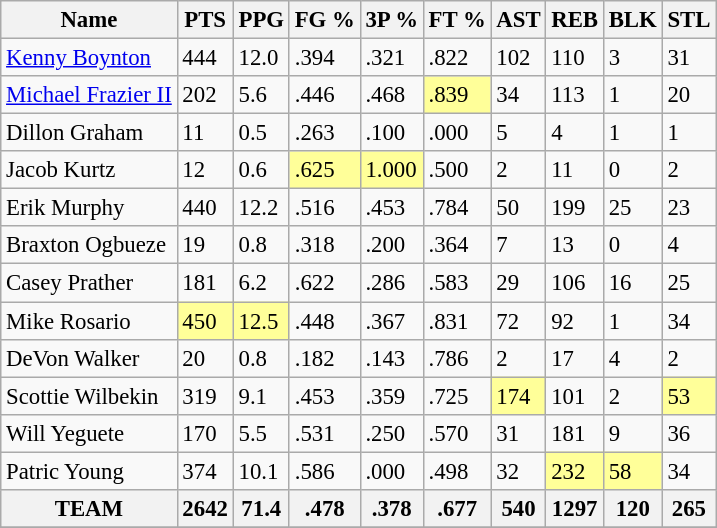<table class="wikitable sortable" style="font-size: 95%;">
<tr>
<th>Name</th>
<th>PTS</th>
<th>PPG</th>
<th>FG %</th>
<th>3P %</th>
<th>FT %</th>
<th>AST</th>
<th>REB</th>
<th>BLK</th>
<th>STL</th>
</tr>
<tr>
<td><a href='#'>Kenny Boynton</a></td>
<td>444</td>
<td>12.0</td>
<td>.394</td>
<td>.321</td>
<td>.822</td>
<td>102</td>
<td>110</td>
<td>3</td>
<td>31</td>
</tr>
<tr>
<td><a href='#'>Michael Frazier II</a></td>
<td>202</td>
<td>5.6</td>
<td>.446</td>
<td>.468</td>
<td style="background:#FFFF99">.839</td>
<td>34</td>
<td>113</td>
<td>1</td>
<td>20</td>
</tr>
<tr>
<td>Dillon Graham</td>
<td>11</td>
<td>0.5</td>
<td>.263</td>
<td>.100</td>
<td>.000</td>
<td>5</td>
<td>4</td>
<td>1</td>
<td>1</td>
</tr>
<tr>
<td>Jacob Kurtz</td>
<td>12</td>
<td>0.6</td>
<td style="background:#FFFF99">.625</td>
<td style="background:#FFFF99">1.000</td>
<td>.500</td>
<td>2</td>
<td>11</td>
<td>0</td>
<td>2</td>
</tr>
<tr>
<td>Erik Murphy</td>
<td>440</td>
<td>12.2</td>
<td>.516</td>
<td>.453</td>
<td>.784</td>
<td>50</td>
<td>199</td>
<td>25</td>
<td>23</td>
</tr>
<tr>
<td>Braxton Ogbueze</td>
<td>19</td>
<td>0.8</td>
<td>.318</td>
<td>.200</td>
<td>.364</td>
<td>7</td>
<td>13</td>
<td>0</td>
<td>4</td>
</tr>
<tr>
<td>Casey Prather</td>
<td>181</td>
<td>6.2</td>
<td>.622</td>
<td>.286</td>
<td>.583</td>
<td>29</td>
<td>106</td>
<td>16</td>
<td>25</td>
</tr>
<tr>
<td>Mike Rosario</td>
<td style="background:#FFFF99">450</td>
<td style="background:#FFFF99">12.5</td>
<td>.448</td>
<td>.367</td>
<td>.831</td>
<td>72</td>
<td>92</td>
<td>1</td>
<td>34</td>
</tr>
<tr>
<td>DeVon Walker</td>
<td>20</td>
<td>0.8</td>
<td>.182</td>
<td>.143</td>
<td>.786</td>
<td>2</td>
<td>17</td>
<td>4</td>
<td>2</td>
</tr>
<tr>
<td>Scottie Wilbekin</td>
<td>319</td>
<td>9.1</td>
<td>.453</td>
<td>.359</td>
<td>.725</td>
<td style="background:#FFFF99">174</td>
<td>101</td>
<td>2</td>
<td style="background:#FFFF99">53</td>
</tr>
<tr>
<td>Will Yeguete</td>
<td>170</td>
<td>5.5</td>
<td>.531</td>
<td>.250</td>
<td>.570</td>
<td>31</td>
<td>181</td>
<td>9</td>
<td>36</td>
</tr>
<tr>
<td>Patric Young</td>
<td>374</td>
<td>10.1</td>
<td>.586</td>
<td>.000</td>
<td>.498</td>
<td>32</td>
<td style="background:#FFFF99">232</td>
<td style="background:#FFFF99">58</td>
<td>34</td>
</tr>
<tr>
<th>TEAM</th>
<th>2642</th>
<th>71.4</th>
<th>.478</th>
<th>.378</th>
<th>.677</th>
<th>540</th>
<th>1297</th>
<th>120</th>
<th>265</th>
</tr>
<tr>
</tr>
</table>
